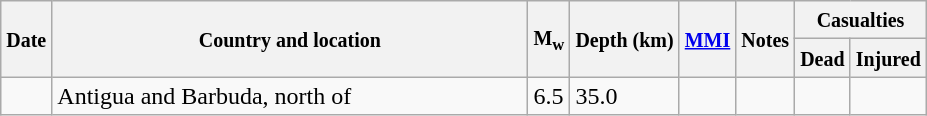<table class="wikitable sortable sort-under" style="border:1px black; margin-left:1em;">
<tr>
<th rowspan="2"><small>Date</small></th>
<th rowspan="2" style="width: 310px"><small>Country and location</small></th>
<th rowspan="2"><small>M<sub>w</sub></small></th>
<th rowspan="2"><small>Depth (km)</small></th>
<th rowspan="2"><small><a href='#'>MMI</a></small></th>
<th rowspan="2" class="unsortable"><small>Notes</small></th>
<th colspan="2"><small>Casualties</small></th>
</tr>
<tr>
<th><small>Dead</small></th>
<th><small>Injured</small></th>
</tr>
<tr>
<td></td>
<td>Antigua and Barbuda, north of</td>
<td>6.5</td>
<td>35.0</td>
<td></td>
<td></td>
<td></td>
<td></td>
</tr>
</table>
